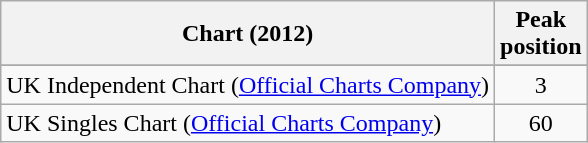<table class="wikitable sortable">
<tr>
<th>Chart (2012)</th>
<th>Peak<br>position</th>
</tr>
<tr>
</tr>
<tr>
<td align="left">UK Independent Chart (<a href='#'>Official Charts Company</a>)</td>
<td style="text-align:center;">3</td>
</tr>
<tr>
<td align="left">UK Singles Chart (<a href='#'>Official Charts Company</a>)</td>
<td style="text-align:center;">60</td>
</tr>
</table>
